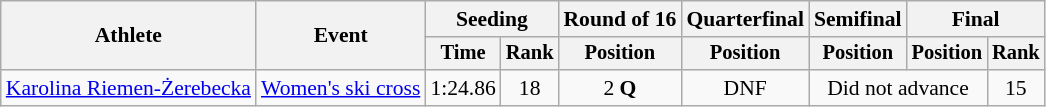<table class="wikitable" style="font-size:90%">
<tr>
<th rowspan="2">Athlete</th>
<th rowspan="2">Event</th>
<th colspan="2">Seeding</th>
<th>Round of 16</th>
<th>Quarterfinal</th>
<th>Semifinal</th>
<th colspan=2>Final</th>
</tr>
<tr style="font-size:95%">
<th>Time</th>
<th>Rank</th>
<th>Position</th>
<th>Position</th>
<th>Position</th>
<th>Position</th>
<th>Rank</th>
</tr>
<tr align=center>
<td align=left><a href='#'>Karolina Riemen-Żerebecka</a></td>
<td align=left><a href='#'>Women's ski cross</a></td>
<td>1:24.86</td>
<td>18</td>
<td>2 <strong>Q</strong></td>
<td>DNF</td>
<td colspan=2>Did not advance</td>
<td>15</td>
</tr>
</table>
